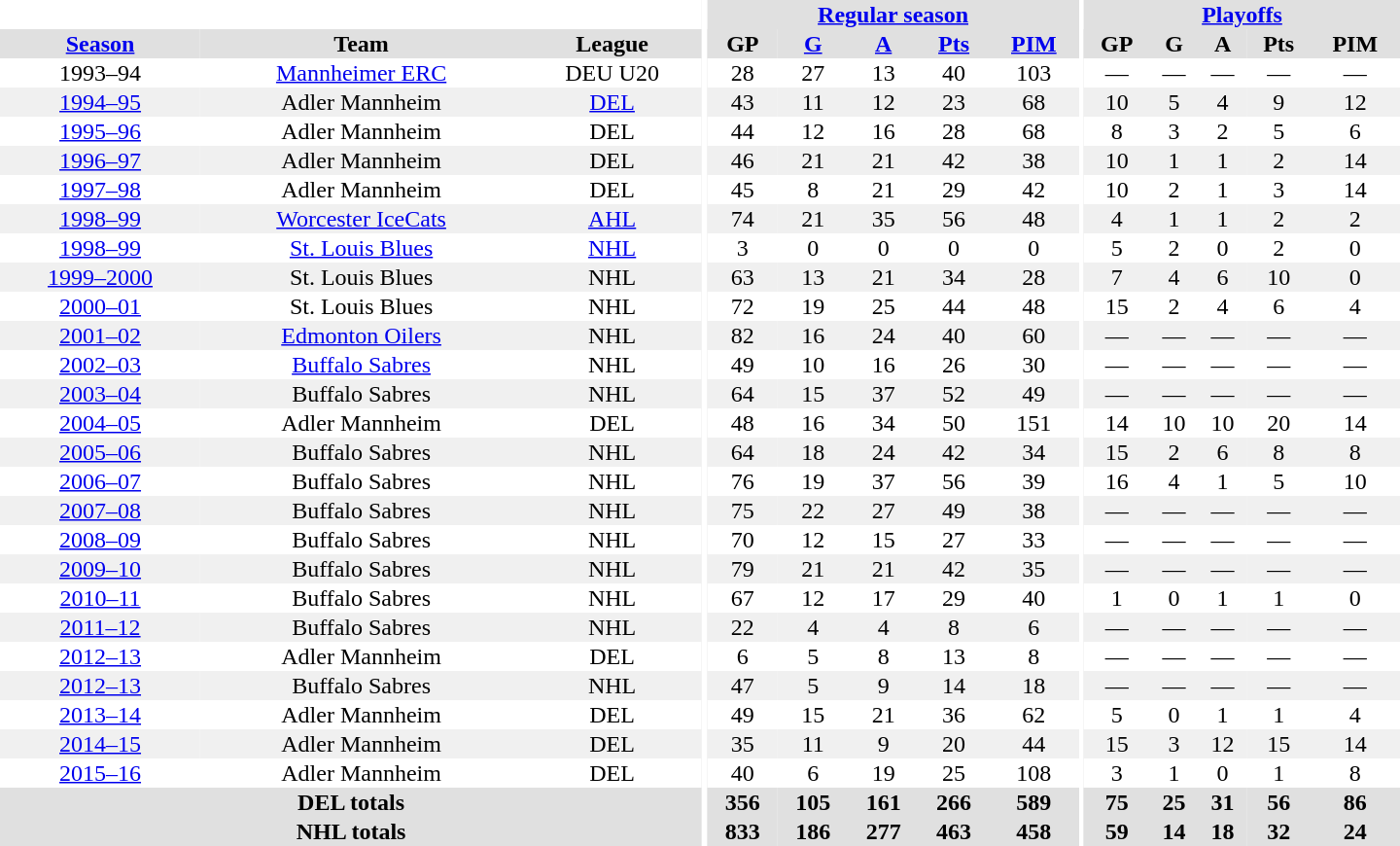<table border="0" cellpadding="1" cellspacing="0" style="text-align:center; width:60em">
<tr bgcolor="#e0e0e0">
<th colspan="3" bgcolor="#ffffff"></th>
<th rowspan="99" bgcolor="#ffffff"></th>
<th colspan="5"><a href='#'>Regular season</a></th>
<th rowspan="99" bgcolor="#ffffff"></th>
<th colspan="5"><a href='#'>Playoffs</a></th>
</tr>
<tr bgcolor="#e0e0e0">
<th><a href='#'>Season</a></th>
<th>Team</th>
<th>League</th>
<th>GP</th>
<th><a href='#'>G</a></th>
<th><a href='#'>A</a></th>
<th><a href='#'>Pts</a></th>
<th><a href='#'>PIM</a></th>
<th>GP</th>
<th>G</th>
<th>A</th>
<th>Pts</th>
<th>PIM</th>
</tr>
<tr>
<td>1993–94</td>
<td><a href='#'>Mannheimer ERC</a></td>
<td>DEU U20</td>
<td>28</td>
<td>27</td>
<td>13</td>
<td>40</td>
<td>103</td>
<td>—</td>
<td>—</td>
<td>—</td>
<td>—</td>
<td>—</td>
</tr>
<tr bgcolor="#f0f0f0">
<td><a href='#'>1994–95</a></td>
<td>Adler Mannheim</td>
<td><a href='#'>DEL</a></td>
<td>43</td>
<td>11</td>
<td>12</td>
<td>23</td>
<td>68</td>
<td>10</td>
<td>5</td>
<td>4</td>
<td>9</td>
<td>12</td>
</tr>
<tr>
<td><a href='#'>1995–96</a></td>
<td>Adler Mannheim</td>
<td>DEL</td>
<td>44</td>
<td>12</td>
<td>16</td>
<td>28</td>
<td>68</td>
<td>8</td>
<td>3</td>
<td>2</td>
<td>5</td>
<td>6</td>
</tr>
<tr bgcolor="#f0f0f0">
<td><a href='#'>1996–97</a></td>
<td>Adler Mannheim</td>
<td>DEL</td>
<td>46</td>
<td>21</td>
<td>21</td>
<td>42</td>
<td>38</td>
<td>10</td>
<td>1</td>
<td>1</td>
<td>2</td>
<td>14</td>
</tr>
<tr>
<td><a href='#'>1997–98</a></td>
<td>Adler Mannheim</td>
<td>DEL</td>
<td>45</td>
<td>8</td>
<td>21</td>
<td>29</td>
<td>42</td>
<td>10</td>
<td>2</td>
<td>1</td>
<td>3</td>
<td>14</td>
</tr>
<tr bgcolor="#f0f0f0">
<td><a href='#'>1998–99</a></td>
<td><a href='#'>Worcester IceCats</a></td>
<td><a href='#'>AHL</a></td>
<td>74</td>
<td>21</td>
<td>35</td>
<td>56</td>
<td>48</td>
<td>4</td>
<td>1</td>
<td>1</td>
<td>2</td>
<td>2</td>
</tr>
<tr>
<td><a href='#'>1998–99</a></td>
<td><a href='#'>St. Louis Blues</a></td>
<td><a href='#'>NHL</a></td>
<td>3</td>
<td>0</td>
<td>0</td>
<td>0</td>
<td>0</td>
<td>5</td>
<td>2</td>
<td>0</td>
<td>2</td>
<td>0</td>
</tr>
<tr bgcolor="#f0f0f0">
<td><a href='#'>1999–2000</a></td>
<td>St. Louis Blues</td>
<td>NHL</td>
<td>63</td>
<td>13</td>
<td>21</td>
<td>34</td>
<td>28</td>
<td>7</td>
<td>4</td>
<td>6</td>
<td>10</td>
<td>0</td>
</tr>
<tr>
<td><a href='#'>2000–01</a></td>
<td>St. Louis Blues</td>
<td>NHL</td>
<td>72</td>
<td>19</td>
<td>25</td>
<td>44</td>
<td>48</td>
<td>15</td>
<td>2</td>
<td>4</td>
<td>6</td>
<td>4</td>
</tr>
<tr bgcolor="#f0f0f0">
<td><a href='#'>2001–02</a></td>
<td><a href='#'>Edmonton Oilers</a></td>
<td>NHL</td>
<td>82</td>
<td>16</td>
<td>24</td>
<td>40</td>
<td>60</td>
<td>—</td>
<td>—</td>
<td>—</td>
<td>—</td>
<td>—</td>
</tr>
<tr>
<td><a href='#'>2002–03</a></td>
<td><a href='#'>Buffalo Sabres</a></td>
<td>NHL</td>
<td>49</td>
<td>10</td>
<td>16</td>
<td>26</td>
<td>30</td>
<td>—</td>
<td>—</td>
<td>—</td>
<td>—</td>
<td>—</td>
</tr>
<tr bgcolor="#f0f0f0">
<td><a href='#'>2003–04</a></td>
<td>Buffalo Sabres</td>
<td>NHL</td>
<td>64</td>
<td>15</td>
<td>37</td>
<td>52</td>
<td>49</td>
<td>—</td>
<td>—</td>
<td>—</td>
<td>—</td>
<td>—</td>
</tr>
<tr>
<td><a href='#'>2004–05</a></td>
<td>Adler Mannheim</td>
<td>DEL</td>
<td>48</td>
<td>16</td>
<td>34</td>
<td>50</td>
<td>151</td>
<td>14</td>
<td>10</td>
<td>10</td>
<td>20</td>
<td>14</td>
</tr>
<tr bgcolor="#f0f0f0">
<td><a href='#'>2005–06</a></td>
<td>Buffalo Sabres</td>
<td>NHL</td>
<td>64</td>
<td>18</td>
<td>24</td>
<td>42</td>
<td>34</td>
<td>15</td>
<td>2</td>
<td>6</td>
<td>8</td>
<td>8</td>
</tr>
<tr>
<td><a href='#'>2006–07</a></td>
<td>Buffalo Sabres</td>
<td>NHL</td>
<td>76</td>
<td>19</td>
<td>37</td>
<td>56</td>
<td>39</td>
<td>16</td>
<td>4</td>
<td>1</td>
<td>5</td>
<td>10</td>
</tr>
<tr bgcolor="#f0f0f0">
<td><a href='#'>2007–08</a></td>
<td>Buffalo Sabres</td>
<td>NHL</td>
<td>75</td>
<td>22</td>
<td>27</td>
<td>49</td>
<td>38</td>
<td>—</td>
<td>—</td>
<td>—</td>
<td>—</td>
<td>—</td>
</tr>
<tr>
<td><a href='#'>2008–09</a></td>
<td>Buffalo Sabres</td>
<td>NHL</td>
<td>70</td>
<td>12</td>
<td>15</td>
<td>27</td>
<td>33</td>
<td>—</td>
<td>—</td>
<td>—</td>
<td>—</td>
<td>—</td>
</tr>
<tr bgcolor="#f0f0f0">
<td><a href='#'>2009–10</a></td>
<td>Buffalo Sabres</td>
<td>NHL</td>
<td>79</td>
<td>21</td>
<td>21</td>
<td>42</td>
<td>35</td>
<td>—</td>
<td>—</td>
<td>—</td>
<td>—</td>
<td>—</td>
</tr>
<tr>
<td><a href='#'>2010–11</a></td>
<td>Buffalo Sabres</td>
<td>NHL</td>
<td>67</td>
<td>12</td>
<td>17</td>
<td>29</td>
<td>40</td>
<td>1</td>
<td>0</td>
<td>1</td>
<td>1</td>
<td>0</td>
</tr>
<tr bgcolor="#f0f0f0">
<td><a href='#'>2011–12</a></td>
<td>Buffalo Sabres</td>
<td>NHL</td>
<td>22</td>
<td>4</td>
<td>4</td>
<td>8</td>
<td>6</td>
<td>—</td>
<td>—</td>
<td>—</td>
<td>—</td>
<td>—</td>
</tr>
<tr>
<td><a href='#'>2012–13</a></td>
<td>Adler Mannheim</td>
<td>DEL</td>
<td>6</td>
<td>5</td>
<td>8</td>
<td>13</td>
<td>8</td>
<td>—</td>
<td>—</td>
<td>—</td>
<td>—</td>
<td>—</td>
</tr>
<tr bgcolor="#f0f0f0">
<td><a href='#'>2012–13</a></td>
<td>Buffalo Sabres</td>
<td>NHL</td>
<td>47</td>
<td>5</td>
<td>9</td>
<td>14</td>
<td>18</td>
<td>—</td>
<td>—</td>
<td>—</td>
<td>—</td>
<td>—</td>
</tr>
<tr>
<td><a href='#'>2013–14</a></td>
<td>Adler Mannheim</td>
<td>DEL</td>
<td>49</td>
<td>15</td>
<td>21</td>
<td>36</td>
<td>62</td>
<td>5</td>
<td>0</td>
<td>1</td>
<td>1</td>
<td>4</td>
</tr>
<tr bgcolor="#f0f0f0">
<td><a href='#'>2014–15</a></td>
<td>Adler Mannheim</td>
<td>DEL</td>
<td>35</td>
<td>11</td>
<td>9</td>
<td>20</td>
<td>44</td>
<td>15</td>
<td>3</td>
<td>12</td>
<td>15</td>
<td>14</td>
</tr>
<tr>
<td><a href='#'>2015–16</a></td>
<td>Adler Mannheim</td>
<td>DEL</td>
<td>40</td>
<td>6</td>
<td>19</td>
<td>25</td>
<td>108</td>
<td>3</td>
<td>1</td>
<td>0</td>
<td>1</td>
<td>8</td>
</tr>
<tr bgcolor="#e0e0e0">
<th colspan="3">DEL totals</th>
<th>356</th>
<th>105</th>
<th>161</th>
<th>266</th>
<th>589</th>
<th>75</th>
<th>25</th>
<th>31</th>
<th>56</th>
<th>86</th>
</tr>
<tr bgcolor="#e0e0e0">
<th colspan="3">NHL totals</th>
<th>833</th>
<th>186</th>
<th>277</th>
<th>463</th>
<th>458</th>
<th>59</th>
<th>14</th>
<th>18</th>
<th>32</th>
<th>24</th>
</tr>
</table>
